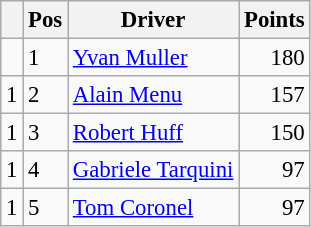<table class="wikitable" style="font-size: 95%;">
<tr>
<th></th>
<th>Pos</th>
<th>Driver</th>
<th>Points</th>
</tr>
<tr>
<td align="left"></td>
<td>1</td>
<td> <a href='#'>Yvan Muller</a></td>
<td align="right">180</td>
</tr>
<tr>
<td align="left"> 1</td>
<td>2</td>
<td> <a href='#'>Alain Menu</a></td>
<td align="right">157</td>
</tr>
<tr>
<td align="left"> 1</td>
<td>3</td>
<td> <a href='#'>Robert Huff</a></td>
<td align="right">150</td>
</tr>
<tr>
<td align="left"> 1</td>
<td>4</td>
<td> <a href='#'>Gabriele Tarquini</a></td>
<td align="right">97</td>
</tr>
<tr>
<td align="left"> 1</td>
<td>5</td>
<td> <a href='#'>Tom Coronel</a></td>
<td align="right">97</td>
</tr>
</table>
